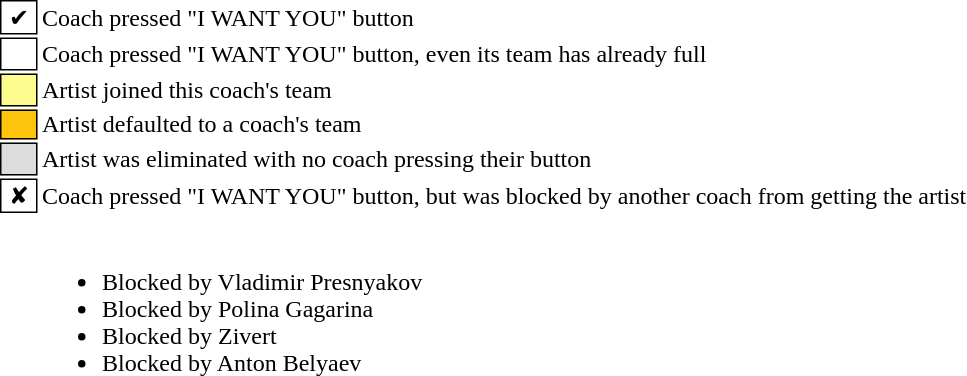<table class="toccolours" style="font-size: 100%">
<tr>
<td style="background:white; border:1px solid black"> ✔ </td>
<td>Coach pressed "I WANT YOU" button</td>
</tr>
<tr>
<td style="background:white; border:1px solid black">  </td>
<td>Coach pressed "I WANT YOU" button, even its team has already full</td>
</tr>
<tr>
<td style="background:#fdfc8f; border:1px solid black">  </td>
<td>Artist joined this coach's team</td>
</tr>
<tr>
<td style="background:#ffc40c; border:1px solid black"></td>
<td>Artist defaulted to a coach's team</td>
</tr>
<tr>
<td style="background:#dcdcdc; border:1px solid black">  </td>
<td>Artist was eliminated with no coach pressing their button</td>
</tr>
<tr>
<td style="background:white; border:1px solid black"> ✘ </td>
<td>Coach pressed "I WANT YOU" button, but was blocked by another coach from getting the artist</td>
</tr>
<tr>
<td></td>
<td><br><ul><li> Blocked by Vladimir Presnyakov</li><li> Blocked by Polina Gagarina</li><li> Blocked by Zivert</li><li> Blocked by Anton Belyaev</li></ul></td>
</tr>
</table>
